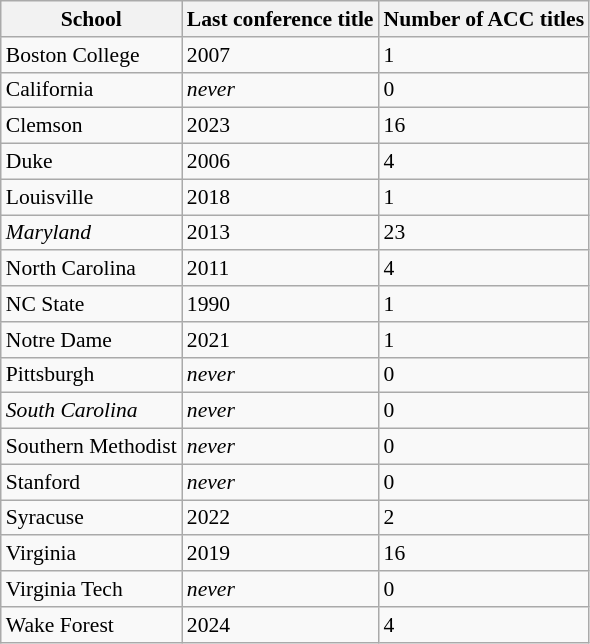<table class="wikitable sortable" style="font-size:90%" align="center">
<tr>
<th>School</th>
<th>Last conference title</th>
<th>Number of ACC titles</th>
</tr>
<tr>
<td>Boston College</td>
<td>2007</td>
<td>1</td>
</tr>
<tr>
<td>California</td>
<td><em>never</em></td>
<td>0</td>
</tr>
<tr>
<td>Clemson</td>
<td>2023</td>
<td>16</td>
</tr>
<tr>
<td>Duke</td>
<td>2006</td>
<td>4</td>
</tr>
<tr>
<td>Louisville</td>
<td>2018</td>
<td>1</td>
</tr>
<tr>
<td><em>Maryland</em></td>
<td>2013</td>
<td>23</td>
</tr>
<tr>
<td>North Carolina</td>
<td>2011</td>
<td>4</td>
</tr>
<tr>
<td>NC State</td>
<td>1990</td>
<td>1</td>
</tr>
<tr>
<td>Notre Dame</td>
<td>2021</td>
<td>1</td>
</tr>
<tr>
<td>Pittsburgh</td>
<td><em>never</em></td>
<td>0</td>
</tr>
<tr>
<td><em>South Carolina</em></td>
<td><em>never</em></td>
<td>0</td>
</tr>
<tr>
<td>Southern Methodist</td>
<td><em>never</em></td>
<td>0</td>
</tr>
<tr>
<td>Stanford</td>
<td><em>never</em></td>
<td>0</td>
</tr>
<tr>
<td>Syracuse</td>
<td>2022</td>
<td>2</td>
</tr>
<tr>
<td>Virginia</td>
<td>2019</td>
<td>16</td>
</tr>
<tr>
<td>Virginia Tech</td>
<td><em>never</em></td>
<td>0</td>
</tr>
<tr>
<td>Wake Forest</td>
<td>2024</td>
<td>4</td>
</tr>
</table>
